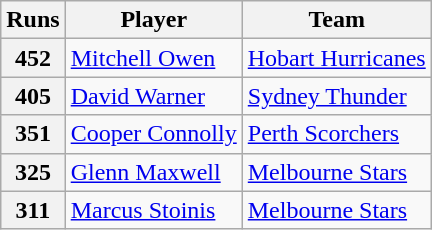<table class="wikitable">
<tr>
<th>Runs</th>
<th>Player</th>
<th>Team</th>
</tr>
<tr>
<th>452</th>
<td><a href='#'>Mitchell Owen</a></td>
<td><a href='#'>Hobart Hurricanes</a></td>
</tr>
<tr>
<th>405</th>
<td><a href='#'>David Warner</a></td>
<td><a href='#'>Sydney Thunder</a></td>
</tr>
<tr>
<th>351</th>
<td><a href='#'>Cooper Connolly</a></td>
<td><a href='#'>Perth Scorchers</a></td>
</tr>
<tr>
<th>325</th>
<td><a href='#'>Glenn Maxwell</a></td>
<td><a href='#'>Melbourne Stars</a></td>
</tr>
<tr>
<th>311</th>
<td><a href='#'>Marcus Stoinis</a></td>
<td><a href='#'>Melbourne Stars</a></td>
</tr>
</table>
